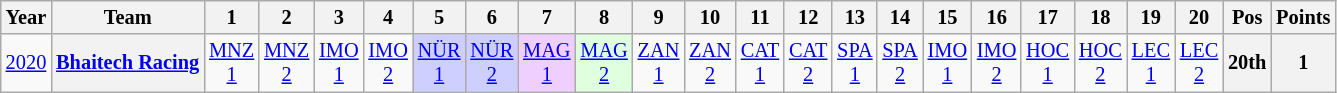<table class="wikitable" style="text-align:center; font-size:85%">
<tr>
<th>Year</th>
<th>Team</th>
<th>1</th>
<th>2</th>
<th>3</th>
<th>4</th>
<th>5</th>
<th>6</th>
<th>7</th>
<th>8</th>
<th>9</th>
<th>10</th>
<th>11</th>
<th>12</th>
<th>13</th>
<th>14</th>
<th>15</th>
<th>16</th>
<th>17</th>
<th>18</th>
<th>19</th>
<th>20</th>
<th>Pos</th>
<th>Points</th>
</tr>
<tr>
<td><a href='#'>2020</a></td>
<th nowrap><a href='#'>Bhaitech Racing</a></th>
<td style="background:#;"><a href='#'>MNZ<br>1</a><br></td>
<td style="background:#;"><a href='#'>MNZ<br>2</a><br></td>
<td style="background:#;"><a href='#'>IMO<br>1</a><br></td>
<td style="background:#;"><a href='#'>IMO<br>2</a><br></td>
<td style="background:#cfcfff;"><a href='#'>NÜR<br>1</a><br></td>
<td style="background:#cfcfff;"><a href='#'>NÜR<br>2</a><br></td>
<td style="background:#efcfff;"><a href='#'>MAG<br>1</a><br></td>
<td style="background:#dfffdf;"><a href='#'>MAG<br>2</a><br></td>
<td style="background:#;"><a href='#'>ZAN<br>1</a><br></td>
<td style="background:#;"><a href='#'>ZAN<br>2</a><br></td>
<td style="background:#;"><a href='#'>CAT<br>1</a><br></td>
<td style="background:#;"><a href='#'>CAT<br>2</a><br></td>
<td style="background:#;"><a href='#'>SPA<br>1</a><br></td>
<td style="background:#;"><a href='#'>SPA<br>2</a><br></td>
<td style="background:#;"><a href='#'>IMO<br>1</a><br></td>
<td style="background:#;"><a href='#'>IMO<br>2</a><br></td>
<td style="background:#;"><a href='#'>HOC<br>1</a><br></td>
<td style="background:#;"><a href='#'>HOC<br>2</a><br></td>
<td style="background:#;"><a href='#'>LEC<br>1</a><br></td>
<td style="background:#;"><a href='#'>LEC<br>2</a><br></td>
<th>20th</th>
<th>1</th>
</tr>
</table>
